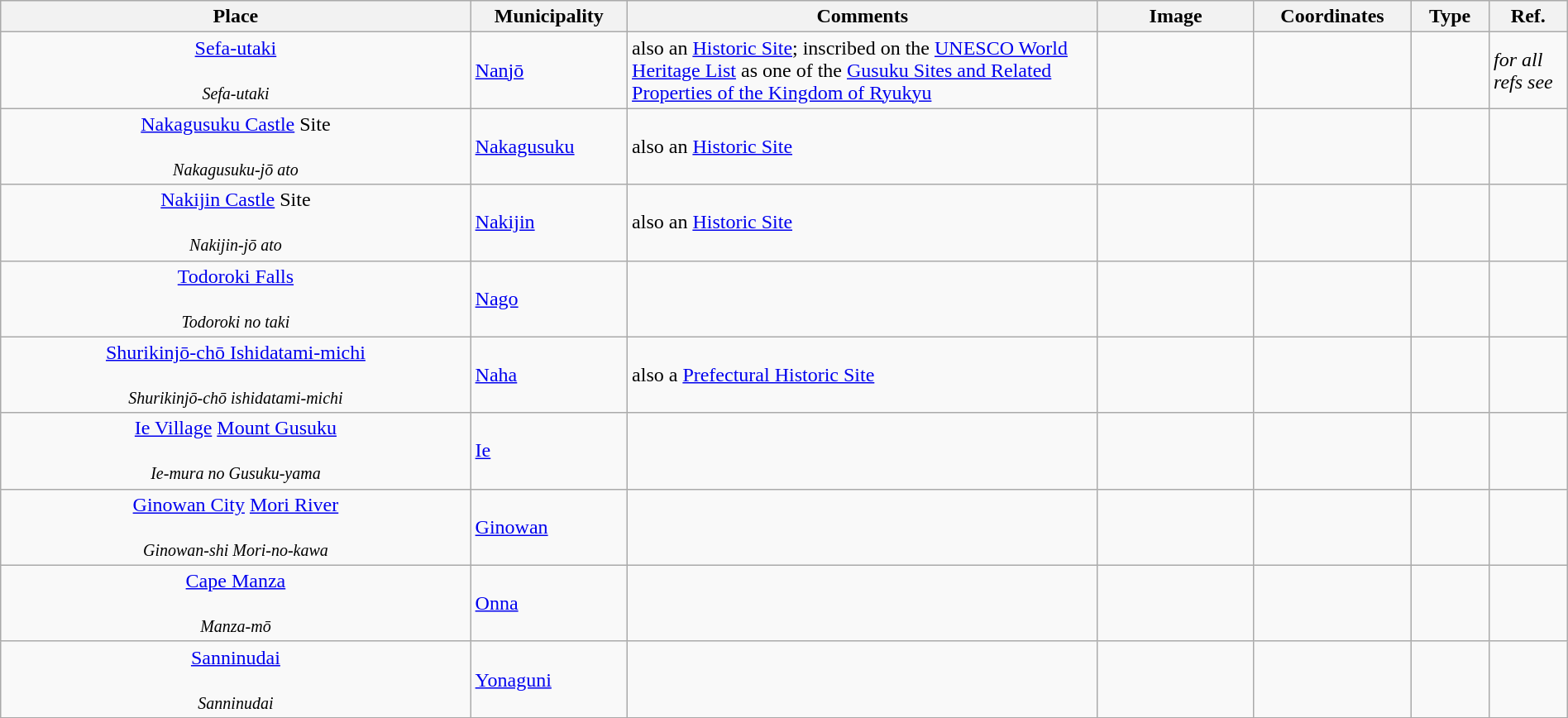<table class="wikitable sortable"  style="width:100%;">
<tr>
<th width="30%" align="left">Place</th>
<th width="10%" align="left">Municipality</th>
<th width="30%" align="left" class="unsortable">Comments</th>
<th width="10%" align="left"  class="unsortable">Image</th>
<th width="10%" align="left" class="unsortable">Coordinates</th>
<th width="5%" align="left">Type</th>
<th width="5%" align="left"  class="unsortable">Ref.</th>
</tr>
<tr>
<td align="center"><a href='#'>Sefa-utaki</a><br><br><small><em>Sefa-utaki</em></small></td>
<td><a href='#'>Nanjō</a></td>
<td>also an <a href='#'>Historic Site</a>; inscribed on the <a href='#'>UNESCO World Heritage List</a> as one of the <a href='#'>Gusuku Sites and Related Properties of the Kingdom of Ryukyu</a></td>
<td></td>
<td></td>
<td></td>
<td><em>for all refs see</em> </td>
</tr>
<tr>
<td align="center"><a href='#'>Nakagusuku Castle</a> Site<br><br><small><em>Nakagusuku-jō ato</em></small></td>
<td><a href='#'>Nakagusuku</a></td>
<td>also an <a href='#'>Historic Site</a></td>
<td></td>
<td></td>
<td></td>
<td></td>
</tr>
<tr>
<td align="center"><a href='#'>Nakijin Castle</a> Site<br><br><small><em>Nakijin-jō ato</em></small></td>
<td><a href='#'>Nakijin</a></td>
<td>also an <a href='#'>Historic Site</a></td>
<td></td>
<td></td>
<td></td>
<td></td>
</tr>
<tr>
<td align="center"><a href='#'>Todoroki Falls</a><br><br><small><em>Todoroki no taki</em></small></td>
<td><a href='#'>Nago</a></td>
<td></td>
<td></td>
<td></td>
<td></td>
<td></td>
</tr>
<tr>
<td align="center"><a href='#'>Shurikinjō-chō Ishidatami-michi</a><br><br><small><em>Shurikinjō-chō ishidatami-michi</em></small></td>
<td><a href='#'>Naha</a></td>
<td>also a <a href='#'>Prefectural Historic Site</a></td>
<td></td>
<td></td>
<td></td>
<td></td>
</tr>
<tr>
<td align="center"><a href='#'>Ie Village</a> <a href='#'>Mount Gusuku</a><br><br><small><em>Ie-mura no Gusuku-yama</em></small></td>
<td><a href='#'>Ie</a></td>
<td></td>
<td></td>
<td></td>
<td></td>
<td></td>
</tr>
<tr>
<td align="center"><a href='#'>Ginowan City</a> <a href='#'>Mori River</a><br><br><small><em>Ginowan-shi Mori-no-kawa</em></small></td>
<td><a href='#'>Ginowan</a></td>
<td></td>
<td></td>
<td></td>
<td></td>
<td></td>
</tr>
<tr>
<td align="center"><a href='#'>Cape Manza</a><br><br><small><em>Manza-mō</em></small></td>
<td><a href='#'>Onna</a></td>
<td></td>
<td></td>
<td></td>
<td></td>
<td></td>
</tr>
<tr>
<td align="center"><a href='#'>Sanninudai</a><br><br><small><em>Sanninudai</em></small></td>
<td><a href='#'>Yonaguni</a></td>
<td></td>
<td></td>
<td></td>
<td></td>
<td></td>
</tr>
<tr>
</tr>
</table>
